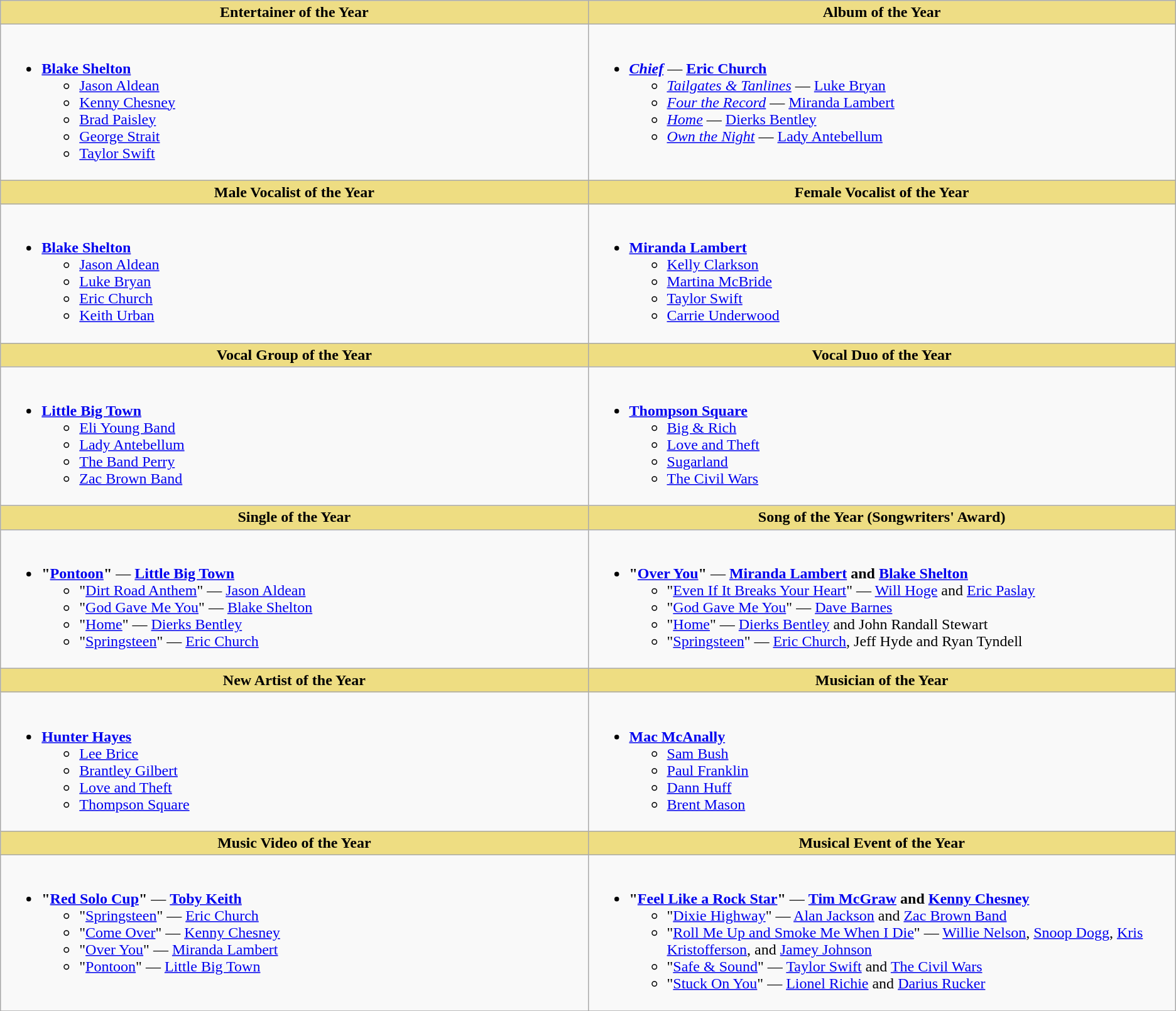<table class=wikitable>
<tr>
<th width="50%" style="background:#EEDD85;">Entertainer of the Year</th>
<th width="50%" style="background:#EEDD85;">Album of the Year</th>
</tr>
<tr>
<td valign="top"><br><ul><li><strong><a href='#'>Blake Shelton</a></strong><ul><li><a href='#'>Jason Aldean</a></li><li><a href='#'>Kenny Chesney</a></li><li><a href='#'>Brad Paisley</a></li><li><a href='#'>George Strait</a></li><li><a href='#'>Taylor Swift</a></li></ul></li></ul></td>
<td valign="top"><br><ul><li><strong><em><a href='#'>Chief</a></em></strong> — <strong><a href='#'>Eric Church</a></strong><ul><li><em><a href='#'>Tailgates & Tanlines</a></em> — <a href='#'>Luke Bryan</a></li><li><em><a href='#'>Four the Record</a></em> — <a href='#'>Miranda Lambert</a></li><li><em><a href='#'>Home</a></em> — <a href='#'>Dierks Bentley</a></li><li><em><a href='#'>Own the Night</a></em> — <a href='#'>Lady Antebellum</a></li></ul></li></ul></td>
</tr>
<tr>
<th style="background:#EEDD82; width=50%">Male Vocalist of the Year</th>
<th style="background:#EEDD82; width=50%">Female Vocalist of the Year</th>
</tr>
<tr>
<td valign="top"><br><ul><li><strong><a href='#'>Blake Shelton</a></strong><ul><li><a href='#'>Jason Aldean</a></li><li><a href='#'>Luke Bryan</a></li><li><a href='#'>Eric Church</a></li><li><a href='#'>Keith Urban</a></li></ul></li></ul></td>
<td valign="top"><br><ul><li><strong><a href='#'>Miranda Lambert</a></strong><ul><li><a href='#'>Kelly Clarkson</a></li><li><a href='#'>Martina McBride</a></li><li><a href='#'>Taylor Swift</a></li><li><a href='#'>Carrie Underwood</a></li></ul></li></ul></td>
</tr>
<tr>
<th style="background:#EEDD82; width=50%">Vocal Group of the Year</th>
<th style="background:#EEDD82; width=50%">Vocal Duo of the Year</th>
</tr>
<tr>
<td valign="top"><br><ul><li><strong><a href='#'>Little Big Town</a></strong><ul><li><a href='#'>Eli Young Band</a></li><li><a href='#'>Lady Antebellum</a></li><li><a href='#'>The Band Perry</a></li><li><a href='#'>Zac Brown Band</a></li></ul></li></ul></td>
<td valign="top"><br><ul><li><strong><a href='#'>Thompson Square</a></strong><ul><li><a href='#'>Big & Rich</a></li><li><a href='#'>Love and Theft</a></li><li><a href='#'>Sugarland</a></li><li><a href='#'>The Civil Wars</a></li></ul></li></ul></td>
</tr>
<tr>
<th style="background:#EEDD82; width=50%">Single of the Year</th>
<th style="background:#EEDD82; width=50%">Song of the Year (Songwriters' Award)</th>
</tr>
<tr>
<td valign="top"><br><ul><li><strong>"<a href='#'>Pontoon</a>"</strong> — <strong><a href='#'>Little Big Town</a></strong><ul><li>"<a href='#'>Dirt Road Anthem</a>" — <a href='#'>Jason Aldean</a></li><li>"<a href='#'>God Gave Me You</a>" — <a href='#'>Blake Shelton</a></li><li>"<a href='#'>Home</a>" — <a href='#'>Dierks Bentley</a></li><li>"<a href='#'>Springsteen</a>" — <a href='#'>Eric Church</a></li></ul></li></ul></td>
<td valign="top"><br><ul><li><strong>"<a href='#'>Over You</a>"</strong> — <strong><a href='#'>Miranda Lambert</a> and <a href='#'>Blake Shelton</a></strong><ul><li>"<a href='#'>Even If It Breaks Your Heart</a>" — <a href='#'>Will Hoge</a> and <a href='#'>Eric Paslay</a></li><li>"<a href='#'>God Gave Me You</a>" — <a href='#'>Dave Barnes</a></li><li>"<a href='#'>Home</a>" — <a href='#'>Dierks Bentley</a> and John Randall Stewart</li><li>"<a href='#'>Springsteen</a>" — <a href='#'>Eric Church</a>, Jeff Hyde and Ryan Tyndell</li></ul></li></ul></td>
</tr>
<tr>
<th style="background:#EEDD82; width=50%">New Artist of the Year</th>
<th style="background:#EEDD82; width=50%">Musician of the Year</th>
</tr>
<tr>
<td valign="top"><br><ul><li><strong><a href='#'>Hunter Hayes</a></strong><ul><li><a href='#'>Lee Brice</a></li><li><a href='#'>Brantley Gilbert</a></li><li><a href='#'>Love and Theft</a></li><li><a href='#'>Thompson Square</a></li></ul></li></ul></td>
<td valign="top"><br><ul><li><strong><a href='#'>Mac McAnally</a></strong><ul><li><a href='#'>Sam Bush</a></li><li><a href='#'>Paul Franklin</a></li><li><a href='#'>Dann Huff</a></li><li><a href='#'>Brent Mason</a></li></ul></li></ul></td>
</tr>
<tr>
<th style="background:#EEDD82; width=50%">Music Video of the Year</th>
<th style="background:#EEDD82; width=50%">Musical Event of the Year</th>
</tr>
<tr>
<td valign="top"><br><ul><li><strong>"<a href='#'>Red Solo Cup</a>"</strong> — <strong><a href='#'>Toby Keith</a></strong><ul><li>"<a href='#'>Springsteen</a>" — <a href='#'>Eric Church</a></li><li>"<a href='#'>Come Over</a>" — <a href='#'>Kenny Chesney</a></li><li>"<a href='#'>Over You</a>" — <a href='#'>Miranda Lambert</a></li><li>"<a href='#'>Pontoon</a>" — <a href='#'>Little Big Town</a></li></ul></li></ul></td>
<td valign="top"><br><ul><li><strong>"<a href='#'>Feel Like a Rock Star</a>"</strong> — <strong><a href='#'>Tim McGraw</a> and <a href='#'>Kenny Chesney</a></strong><ul><li>"<a href='#'>Dixie Highway</a>" — <a href='#'>Alan Jackson</a> and <a href='#'>Zac Brown Band</a></li><li>"<a href='#'>Roll Me Up and Smoke Me When I Die</a>" — <a href='#'>Willie Nelson</a>, <a href='#'>Snoop Dogg</a>, <a href='#'>Kris Kristofferson</a>, and <a href='#'>Jamey Johnson</a></li><li>"<a href='#'>Safe & Sound</a>" — <a href='#'>Taylor Swift</a> and <a href='#'>The Civil Wars</a></li><li>"<a href='#'>Stuck On You</a>" — <a href='#'>Lionel Richie</a> and <a href='#'>Darius Rucker</a></li></ul></li></ul></td>
</tr>
<tr>
</tr>
</table>
